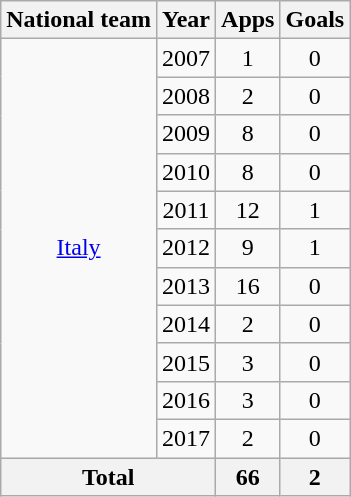<table class="wikitable" style="text-align:center">
<tr>
<th>National team</th>
<th>Year</th>
<th>Apps</th>
<th>Goals</th>
</tr>
<tr>
<td rowspan="11"><a href='#'>Italy</a></td>
<td>2007</td>
<td>1</td>
<td>0</td>
</tr>
<tr>
<td>2008</td>
<td>2</td>
<td>0</td>
</tr>
<tr>
<td>2009</td>
<td>8</td>
<td>0</td>
</tr>
<tr>
<td>2010</td>
<td>8</td>
<td>0</td>
</tr>
<tr>
<td>2011</td>
<td>12</td>
<td>1</td>
</tr>
<tr>
<td>2012</td>
<td>9</td>
<td>1</td>
</tr>
<tr>
<td>2013</td>
<td>16</td>
<td>0</td>
</tr>
<tr>
<td>2014</td>
<td>2</td>
<td>0</td>
</tr>
<tr>
<td>2015</td>
<td>3</td>
<td>0</td>
</tr>
<tr>
<td>2016</td>
<td>3</td>
<td>0</td>
</tr>
<tr>
<td>2017</td>
<td>2</td>
<td>0</td>
</tr>
<tr>
<th colspan="2">Total</th>
<th>66</th>
<th>2</th>
</tr>
</table>
